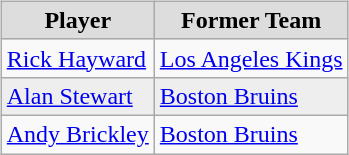<table cellspacing="10">
<tr>
<td valign="top"><br><table class="wikitable">
<tr align="center"  bgcolor="#dddddd">
<td><strong>Player</strong></td>
<td><strong>Former Team</strong></td>
</tr>
<tr>
<td><a href='#'>Rick Hayward</a></td>
<td><a href='#'>Los Angeles Kings</a></td>
</tr>
<tr bgcolor="#eeeeee">
<td><a href='#'>Alan Stewart</a></td>
<td><a href='#'>Boston Bruins</a></td>
</tr>
<tr>
<td><a href='#'>Andy Brickley</a></td>
<td><a href='#'>Boston Bruins</a></td>
</tr>
</table>
</td>
</tr>
</table>
